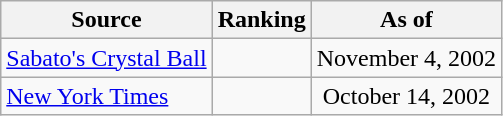<table class="wikitable" style="text-align:center">
<tr>
<th>Source</th>
<th>Ranking</th>
<th>As of</th>
</tr>
<tr>
<td align=left><a href='#'>Sabato's Crystal Ball</a></td>
<td></td>
<td>November 4, 2002</td>
</tr>
<tr>
<td align=left><a href='#'>New York Times</a></td>
<td></td>
<td>October 14, 2002</td>
</tr>
</table>
